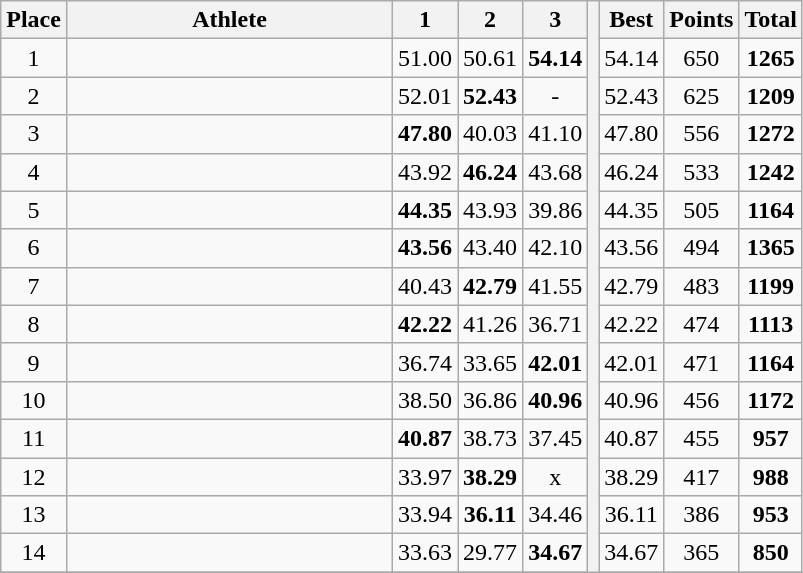<table class="wikitable" style="text-align:center">
<tr>
<th>Place</th>
<th width=210>Athlete</th>
<th>1</th>
<th>2</th>
<th>3</th>
<th rowspan=20></th>
<th>Best</th>
<th>Points</th>
<th>Total</th>
</tr>
<tr>
<td>1</td>
<td align=left></td>
<td>51.00</td>
<td>50.61</td>
<td><strong>54.14</strong></td>
<td>54.14</td>
<td>650</td>
<td><strong>1265</strong></td>
</tr>
<tr>
<td>2</td>
<td align=left></td>
<td>52.01</td>
<td><strong>52.43</strong></td>
<td>-</td>
<td>52.43</td>
<td>625</td>
<td><strong>1209</strong></td>
</tr>
<tr>
<td>3</td>
<td align=left></td>
<td><strong>47.80</strong></td>
<td>40.03</td>
<td>41.10</td>
<td>47.80</td>
<td>556</td>
<td><strong>1272</strong></td>
</tr>
<tr>
<td>4</td>
<td align=left></td>
<td>43.92</td>
<td><strong>46.24</strong></td>
<td>43.68</td>
<td>46.24</td>
<td>533</td>
<td><strong>1242</strong></td>
</tr>
<tr>
<td>5</td>
<td align=left></td>
<td><strong>44.35</strong></td>
<td>43.93</td>
<td>39.86</td>
<td>44.35</td>
<td>505</td>
<td><strong>1164</strong></td>
</tr>
<tr>
<td>6</td>
<td align=left></td>
<td><strong>43.56</strong></td>
<td>43.40</td>
<td>42.10</td>
<td>43.56</td>
<td>494</td>
<td><strong>1365</strong></td>
</tr>
<tr>
<td>7</td>
<td align=left></td>
<td>40.43</td>
<td><strong>42.79</strong></td>
<td>41.55</td>
<td>42.79</td>
<td>483</td>
<td><strong>1199</strong></td>
</tr>
<tr>
<td>8</td>
<td align=left></td>
<td><strong>42.22</strong></td>
<td>41.26</td>
<td>36.71</td>
<td>42.22</td>
<td>474</td>
<td><strong>1113</strong></td>
</tr>
<tr>
<td>9</td>
<td align=left></td>
<td>36.74</td>
<td>33.65</td>
<td><strong>42.01</strong></td>
<td>42.01</td>
<td>471</td>
<td><strong>1164</strong></td>
</tr>
<tr>
<td>10</td>
<td align=left></td>
<td>38.50</td>
<td>36.86</td>
<td><strong>40.96</strong></td>
<td>40.96</td>
<td>456</td>
<td><strong>1172</strong></td>
</tr>
<tr>
<td>11</td>
<td align=left></td>
<td><strong>40.87</strong></td>
<td>38.73</td>
<td>37.45</td>
<td>40.87</td>
<td>455</td>
<td><strong>957</strong></td>
</tr>
<tr>
<td>12</td>
<td align=left></td>
<td>33.97</td>
<td><strong>38.29</strong></td>
<td>x</td>
<td>38.29</td>
<td>417</td>
<td><strong>988</strong></td>
</tr>
<tr>
<td>13</td>
<td align=left></td>
<td>33.94</td>
<td><strong>36.11</strong></td>
<td>34.46</td>
<td>36.11</td>
<td>386</td>
<td><strong>953</strong></td>
</tr>
<tr>
<td>14</td>
<td align=left></td>
<td>33.63</td>
<td>29.77</td>
<td><strong>34.67</strong></td>
<td>34.67</td>
<td>365</td>
<td><strong>850</strong></td>
</tr>
<tr>
</tr>
</table>
